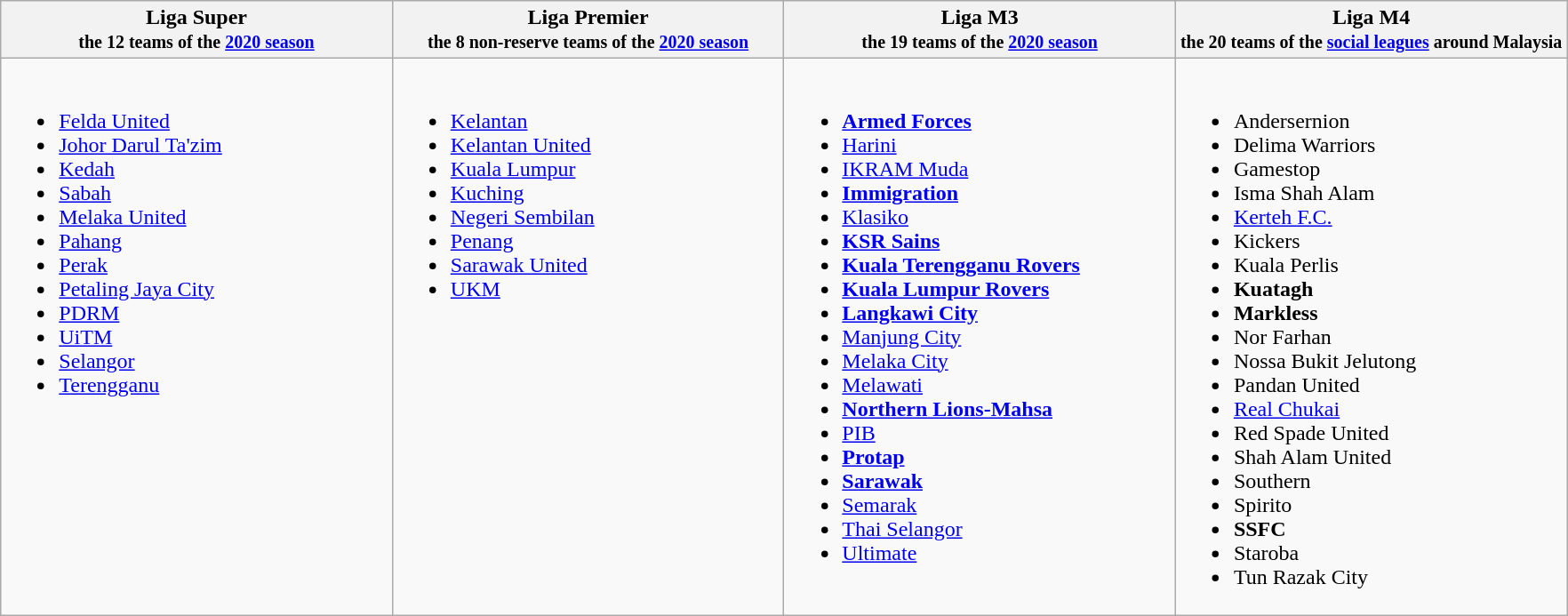<table class="wikitable">
<tr>
<th style="width:25%"><strong>Liga Super</strong><br><small>the 12 teams of the <a href='#'>2020 season</a></small></th>
<th style="width:25%"><strong>Liga Premier</strong><br><small>the 8 non-reserve teams of the <a href='#'>2020 season</a></small></th>
<th style="width:25%"><strong>Liga M3</strong><br><small>the 19 teams of the <a href='#'>2020 season</a></small></th>
<th style="width:25%"><strong>Liga M4</strong><br><small>the 20 teams of the <a href='#'>social leagues</a> around Malaysia</small></th>
</tr>
<tr style="vertical-align:top">
<td><br><ul><li><a href='#'>Felda United</a></li><li><a href='#'>Johor Darul Ta'zim</a></li><li><a href='#'>Kedah</a></li><li><a href='#'>Sabah</a></li><li><a href='#'>Melaka United</a></li><li><a href='#'>Pahang</a></li><li><a href='#'>Perak</a></li><li><a href='#'>Petaling Jaya City</a></li><li><a href='#'>PDRM</a></li><li><a href='#'>UiTM</a></li><li><a href='#'>Selangor</a></li><li><a href='#'>Terengganu</a></li></ul></td>
<td><br><ul><li><a href='#'>Kelantan</a></li><li><a href='#'>Kelantan United</a></li><li><a href='#'>Kuala Lumpur</a></li><li><a href='#'>Kuching</a></li><li><a href='#'>Negeri Sembilan</a></li><li><a href='#'>Penang</a></li><li><a href='#'>Sarawak United</a></li><li><a href='#'>UKM</a></li></ul></td>
<td><br><ul><li><strong><a href='#'>Armed Forces</a></strong></li><li><a href='#'>Harini</a></li><li><a href='#'>IKRAM Muda</a></li><li><strong><a href='#'>Immigration</a></strong></li><li><a href='#'>Klasiko</a></li><li><strong><a href='#'>KSR Sains</a></strong></li><li><strong><a href='#'>Kuala Terengganu Rovers</a></strong></li><li><strong><a href='#'>Kuala Lumpur Rovers</a></strong></li><li><strong><a href='#'>Langkawi City</a></strong></li><li><a href='#'>Manjung City</a></li><li><a href='#'>Melaka City</a></li><li><a href='#'>Melawati</a></li><li><strong><a href='#'>Northern Lions-Mahsa</a></strong></li><li><a href='#'>PIB</a></li><li><strong><a href='#'>Protap</a></strong></li><li><strong><a href='#'>Sarawak</a></strong></li><li><a href='#'>Semarak</a></li><li><a href='#'>Thai Selangor</a></li><li><a href='#'>Ultimate</a></li></ul></td>
<td><br><ul><li>Andersernion</li><li>Delima Warriors</li><li>Gamestop</li><li>Isma Shah Alam</li><li><a href='#'>Kerteh F.C.</a></li><li>Kickers</li><li>Kuala Perlis</li><li><strong>Kuatagh</strong></li><li><strong>Markless</strong></li><li>Nor Farhan</li><li>Nossa Bukit Jelutong</li><li>Pandan United</li><li><a href='#'>Real Chukai</a></li><li>Red Spade United</li><li>Shah Alam United</li><li>Southern</li><li>Spirito</li><li><strong>SSFC</strong></li><li>Staroba</li><li>Tun Razak City</li></ul></td>
</tr>
</table>
